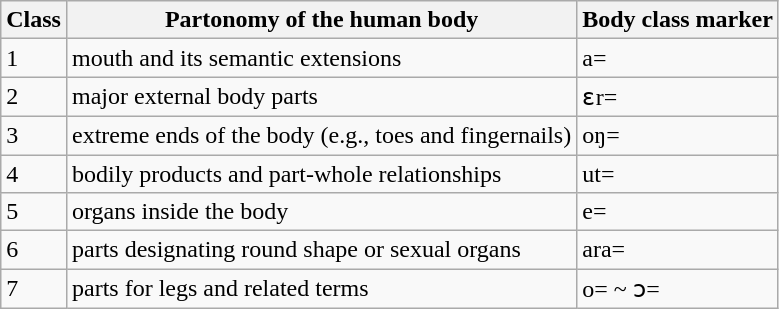<table class="wikitable">
<tr>
<th>Class</th>
<th>Partonomy of the human body</th>
<th>Body class marker</th>
</tr>
<tr>
<td>1</td>
<td>mouth and its semantic extensions</td>
<td>a=</td>
</tr>
<tr>
<td>2</td>
<td>major external body parts</td>
<td>ɛr=</td>
</tr>
<tr>
<td>3</td>
<td>extreme ends of the body (e.g., toes and fingernails)</td>
<td>oŋ=</td>
</tr>
<tr>
<td>4</td>
<td>bodily products and part-whole relationships</td>
<td>ut=</td>
</tr>
<tr>
<td>5</td>
<td>organs inside the body</td>
<td>e=</td>
</tr>
<tr>
<td>6</td>
<td>parts designating round shape or sexual organs</td>
<td>ara=</td>
</tr>
<tr>
<td>7</td>
<td>parts for legs and related terms</td>
<td>o= ~ ɔ=</td>
</tr>
</table>
